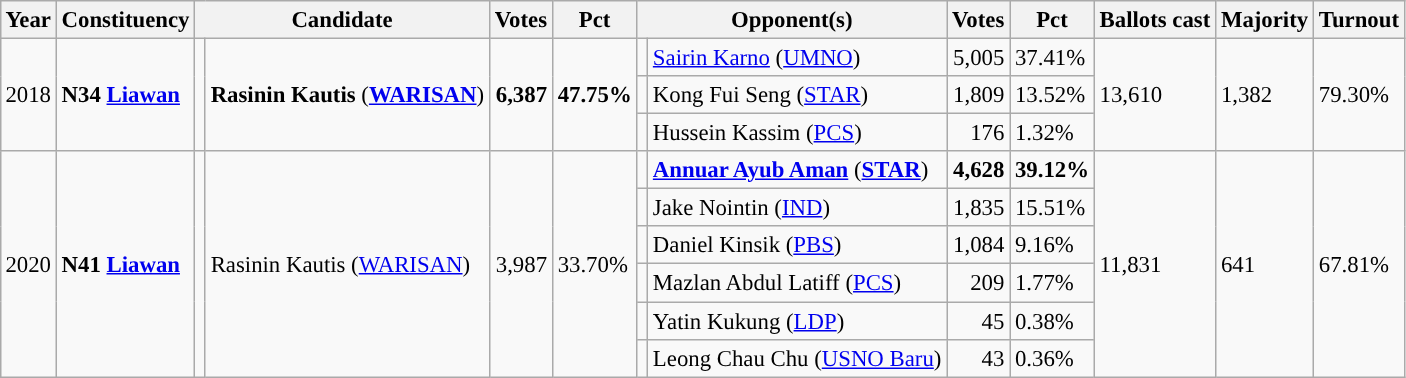<table class="wikitable" style="margin:0.5em ; font-size:95%">
<tr>
<th>Year</th>
<th>Constituency</th>
<th colspan=2>Candidate</th>
<th>Votes</th>
<th>Pct</th>
<th colspan=2>Opponent(s)</th>
<th>Votes</th>
<th>Pct</th>
<th>Ballots cast</th>
<th>Majority</th>
<th>Turnout</th>
</tr>
<tr>
<td rowspan=3>2018</td>
<td rowspan=3><strong>N34 <a href='#'>Liawan</a></strong></td>
<td rowspan=3 ></td>
<td rowspan=3><strong>Rasinin Kautis</strong> (<a href='#'><strong>WARISAN</strong></a>)</td>
<td rowspan=3 align="right"><strong>6,387</strong></td>
<td rowspan=3><strong>47.75%</strong></td>
<td></td>
<td><a href='#'>Sairin Karno</a> (<a href='#'>UMNO</a>)</td>
<td align="right">5,005</td>
<td>37.41%</td>
<td rowspan=3>13,610</td>
<td rowspan=3>1,382</td>
<td rowspan=3>79.30%</td>
</tr>
<tr>
<td></td>
<td>Kong Fui Seng (<a href='#'>STAR</a>)</td>
<td align="right">1,809</td>
<td>13.52%</td>
</tr>
<tr>
<td></td>
<td>Hussein Kassim (<a href='#'>PCS</a>)</td>
<td align="right">176</td>
<td>1.32%</td>
</tr>
<tr>
<td rowspan=6>2020</td>
<td rowspan=6><strong>N41 <a href='#'>Liawan</a></strong></td>
<td rowspan=6 ></td>
<td rowspan=6>Rasinin Kautis (<a href='#'>WARISAN</a>)</td>
<td rowspan=6 align="right">3,987</td>
<td rowspan=6>33.70%</td>
<td></td>
<td><strong><a href='#'>Annuar Ayub Aman</a></strong> (<a href='#'><strong>STAR</strong></a>)</td>
<td align="right"><strong>4,628</strong></td>
<td><strong>39.12%</strong></td>
<td rowspan=6>11,831</td>
<td rowspan=6>641</td>
<td rowspan=6>67.81%</td>
</tr>
<tr>
<td></td>
<td>Jake Nointin (<a href='#'>IND</a>)</td>
<td align="right">1,835</td>
<td>15.51%</td>
</tr>
<tr>
<td></td>
<td>Daniel Kinsik (<a href='#'>PBS</a>)</td>
<td align="right">1,084</td>
<td>9.16%</td>
</tr>
<tr>
<td></td>
<td>Mazlan Abdul Latiff (<a href='#'>PCS</a>)</td>
<td align="right">209</td>
<td>1.77%</td>
</tr>
<tr>
<td bgcolor=></td>
<td>Yatin Kukung (<a href='#'>LDP</a>)</td>
<td align="right">45</td>
<td>0.38%</td>
</tr>
<tr>
<td bgcolor=></td>
<td>Leong Chau Chu (<a href='#'>USNO Baru</a>)</td>
<td align="right">43</td>
<td>0.36%</td>
</tr>
</table>
